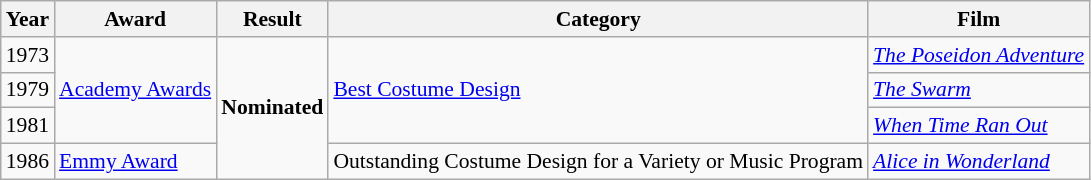<table class="wikitable" style="font-size: 90%;">
<tr>
<th>Year</th>
<th>Award</th>
<th>Result</th>
<th>Category</th>
<th>Film</th>
</tr>
<tr>
<td>1973</td>
<td rowspan=3><a href='#'>Academy Awards</a></td>
<td rowspan=4><strong>Nominated</strong></td>
<td rowspan=3><a href='#'>Best Costume Design</a></td>
<td><em><a href='#'>The Poseidon Adventure</a></em></td>
</tr>
<tr>
<td>1979</td>
<td><em><a href='#'>The Swarm</a></em></td>
</tr>
<tr>
<td>1981</td>
<td><em><a href='#'>When Time Ran Out</a></em></td>
</tr>
<tr>
<td>1986</td>
<td><a href='#'>Emmy Award</a></td>
<td>Outstanding Costume Design for a Variety or Music Program</td>
<td><em><a href='#'>Alice in Wonderland</a></em></td>
</tr>
</table>
